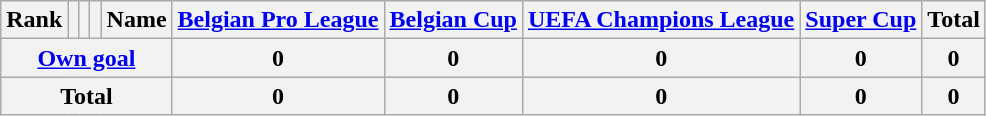<table class="wikitable sortable" style="text-align:center;">
<tr>
<th>Rank</th>
<th></th>
<th></th>
<th></th>
<th>Name</th>
<th><a href='#'>Belgian Pro League</a> </th>
<th><a href='#'>Belgian Cup</a></th>
<th><a href='#'>UEFA Champions League</a></th>
<th><a href='#'>Super Cup</a></th>
<th>Total</th>
</tr>
<tr>
<th colspan="5"><a href='#'>Own goal</a></th>
<th>0</th>
<th>0</th>
<th>0</th>
<th>0</th>
<th>0</th>
</tr>
<tr>
<th colspan="5">Total</th>
<th>0</th>
<th>0</th>
<th>0</th>
<th>0</th>
<th>0</th>
</tr>
</table>
